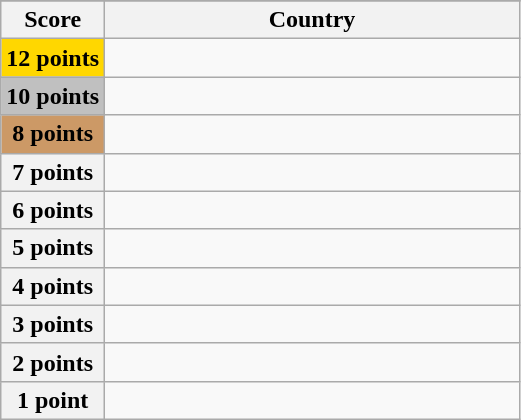<table class="wikitable">
<tr>
</tr>
<tr>
<th scope="col" width="20%">Score</th>
<th scope="col">Country</th>
</tr>
<tr>
<th scope="row" style="background:gold">12 points</th>
<td></td>
</tr>
<tr>
<th scope="row" style="background:silver">10 points</th>
<td></td>
</tr>
<tr>
<th scope="row" style="background:#CC9966">8 points</th>
<td></td>
</tr>
<tr>
<th scope="row">7 points</th>
<td></td>
</tr>
<tr>
<th scope="row">6 points</th>
<td></td>
</tr>
<tr>
<th scope="row">5 points</th>
<td></td>
</tr>
<tr>
<th scope="row">4 points</th>
<td></td>
</tr>
<tr>
<th scope="row">3 points</th>
<td></td>
</tr>
<tr>
<th scope="row">2 points</th>
<td></td>
</tr>
<tr>
<th scope="row">1 point</th>
<td></td>
</tr>
</table>
